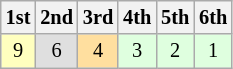<table class="wikitable" style="font-size: 85%; text-align: center;">
<tr>
<th>1st</th>
<th>2nd</th>
<th>3rd</th>
<th>4th</th>
<th>5th</th>
<th>6th</th>
</tr>
<tr>
<td style="background:#FFFFBF;">9</td>
<td style="background:#DFDFDF;">6</td>
<td style="background:#FFDF9F;">4</td>
<td style="background:#DFFFDF;">3</td>
<td style="background:#DFFFDF;">2</td>
<td style="background:#DFFFDF;">1</td>
</tr>
</table>
